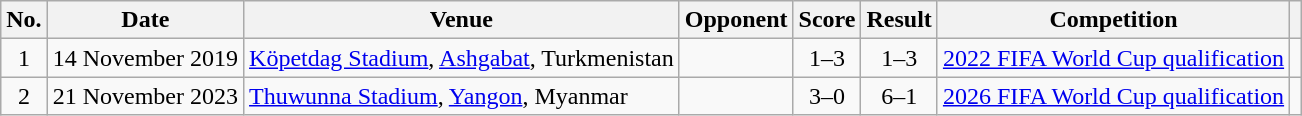<table class="wikitable sortable">
<tr>
<th scope="col">No.</th>
<th scope="col">Date</th>
<th scope="col">Venue</th>
<th scope="col">Opponent</th>
<th scope="col">Score</th>
<th scope="col">Result</th>
<th scope="col">Competition</th>
<th scope="col" class="unsortable"></th>
</tr>
<tr>
<td align="center">1</td>
<td>14 November 2019</td>
<td><a href='#'>Köpetdag Stadium</a>, <a href='#'>Ashgabat</a>, Turkmenistan</td>
<td></td>
<td align="center">1–3</td>
<td align="center">1–3</td>
<td><a href='#'>2022 FIFA World Cup qualification</a></td>
<td></td>
</tr>
<tr>
<td align="center">2</td>
<td>21 November 2023</td>
<td><a href='#'>Thuwunna Stadium</a>, <a href='#'>Yangon</a>, Myanmar</td>
<td></td>
<td align="center">3–0</td>
<td align="center">6–1</td>
<td><a href='#'>2026 FIFA World Cup qualification</a></td>
<td></td>
</tr>
</table>
